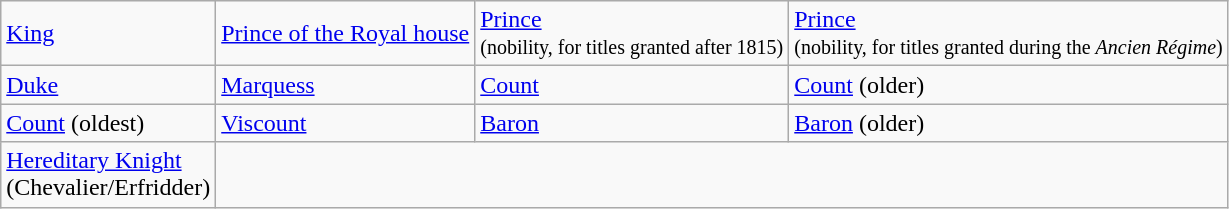<table class="wikitable">
<tr>
<td> <a href='#'>King</a></td>
<td> <a href='#'>Prince of the Royal house</a></td>
<td> <a href='#'>Prince</a> <br><small>(nobility, for titles granted after 1815)</small></td>
<td> <a href='#'>Prince</a> <br><small>(nobility, for titles granted during the <em>Ancien Régime</em>)</small></td>
</tr>
<tr>
<td> <a href='#'>Duke</a></td>
<td> <a href='#'>Marquess</a></td>
<td> <a href='#'>Count</a></td>
<td> <a href='#'>Count</a> (older)</td>
</tr>
<tr>
<td> <a href='#'>Count</a> (oldest)</td>
<td> <a href='#'>Viscount</a></td>
<td> <a href='#'>Baron</a></td>
<td> <a href='#'>Baron</a> (older)</td>
</tr>
<tr>
<td> <a href='#'>Hereditary Knight</a><br>(Chevalier/Erfridder)</td>
</tr>
</table>
